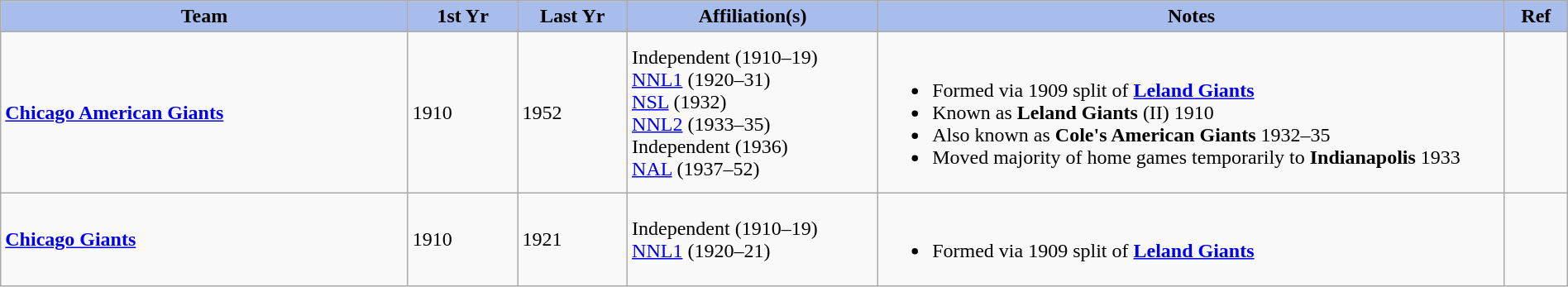<table class="wikitable" style="width: 100%">
<tr>
<th style="background:#a8bdec; width:26%;">Team</th>
<th style="width:7%; background:#a8bdec;">1st Yr</th>
<th style="width:7%; background:#a8bdec;">Last Yr</th>
<th style="width:16%; background:#a8bdec;">Affiliation(s)</th>
<th style="width:40%; background:#a8bdec;">Notes</th>
<th style="width:4%; background:#a8bdec;">Ref</th>
</tr>
<tr id="Chicago American Giants">
<td><strong><a href='#'>Chicago American Giants</a></strong></td>
<td>1910</td>
<td>1952</td>
<td>Independent (1910–19)<br><a href='#'>NNL1</a> (1920–31)<br> <a href='#'>NSL</a> (1932)<br><a href='#'>NNL2</a> (1933–35)<br>Independent (1936)<br><a href='#'>NAL</a> (1937–52)</td>
<td><br><ul><li>Formed via 1909 split of <strong><a href='#'>Leland Giants</a></strong></li><li>Known as <strong>Leland Giants</strong> (II) 1910</li><li>Also known as <strong>Cole's American Giants</strong> 1932–35</li><li>Moved majority of home games temporarily to <strong>Indianapolis</strong> 1933</li></ul></td>
<td></td>
</tr>
<tr id="Chicago Giants">
<td><strong><a href='#'>Chicago Giants</a></strong></td>
<td>1910</td>
<td>1921</td>
<td>Independent (1910–19)<br><a href='#'>NNL1</a> (1920–21)</td>
<td><br><ul><li>Formed via 1909 split of <strong><a href='#'>Leland Giants</a></strong></li></ul></td>
<td></td>
</tr>
</table>
